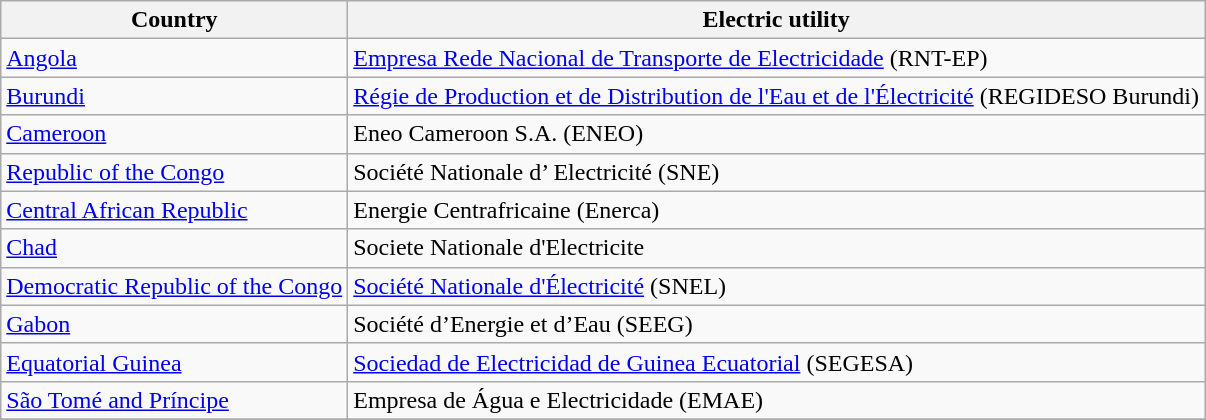<table class="wikitable sortable">
<tr>
<th>Country</th>
<th>Electric utility</th>
</tr>
<tr>
<td><a href='#'>Angola</a></td>
<td><a href='#'>Empresa Rede Nacional de Transporte de Electricidade</a> (RNT-EP)</td>
</tr>
<tr>
<td><a href='#'>Burundi</a></td>
<td><a href='#'>Régie de Production et de Distribution de l'Eau et de l'Électricité</a> (REGIDESO Burundi)</td>
</tr>
<tr>
<td><a href='#'>Cameroon</a></td>
<td>Eneo Cameroon S.A. (ENEO)</td>
</tr>
<tr>
<td><a href='#'>Republic of the Congo</a></td>
<td>Société Nationale d’ Electricité (SNE)</td>
</tr>
<tr>
<td><a href='#'>Central African Republic</a></td>
<td>Energie Centrafricaine (Enerca)</td>
</tr>
<tr>
<td><a href='#'>Chad</a></td>
<td>Societe Nationale d'Electricite</td>
</tr>
<tr>
<td><a href='#'>Democratic Republic of the Congo</a></td>
<td><a href='#'>Société Nationale d'Électricité</a> (SNEL)</td>
</tr>
<tr>
<td><a href='#'>Gabon</a></td>
<td>Société d’Energie et d’Eau (SEEG)</td>
</tr>
<tr>
<td><a href='#'>Equatorial Guinea</a></td>
<td><a href='#'>Sociedad de Electricidad de Guinea Ecuatorial</a> (SEGESA)</td>
</tr>
<tr>
<td><a href='#'>São Tomé and Príncipe</a></td>
<td>Empresa de Água e Electricidade (EMAE)</td>
</tr>
<tr>
</tr>
</table>
